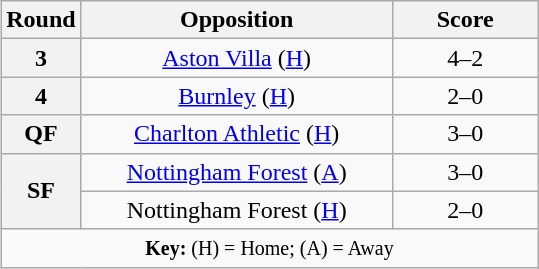<table class="wikitable plainrowheaders" style="text-align:center;float:right">
<tr>
<th scope="col" style="width:25px">Round</th>
<th scope="col" style="width:200px">Opposition</th>
<th scope="col" style="width:90px">Score</th>
</tr>
<tr>
<th scope="row" style="text-align:center">3</th>
<td><a href='#'>Aston Villa</a> (<a href='#'>H</a>)</td>
<td>4–2</td>
</tr>
<tr>
<th scope="row" style="text-align:center">4</th>
<td><a href='#'>Burnley</a> (<a href='#'>H</a>)</td>
<td>2–0</td>
</tr>
<tr>
<th scope="row" style="text-align:center">QF</th>
<td><a href='#'>Charlton Athletic</a> (<a href='#'>H</a>)</td>
<td>3–0</td>
</tr>
<tr>
<th rowspan="2" scope="row" style="text-align:center">SF</th>
<td><a href='#'>Nottingham Forest</a> (<a href='#'>A</a>)</td>
<td>3–0</td>
</tr>
<tr>
<td>Nottingham Forest (<a href='#'>H</a>)</td>
<td>2–0</td>
</tr>
<tr>
<td colspan="3"><small><strong>Key:</strong> (H) = Home; (A) = Away</small></td>
</tr>
</table>
